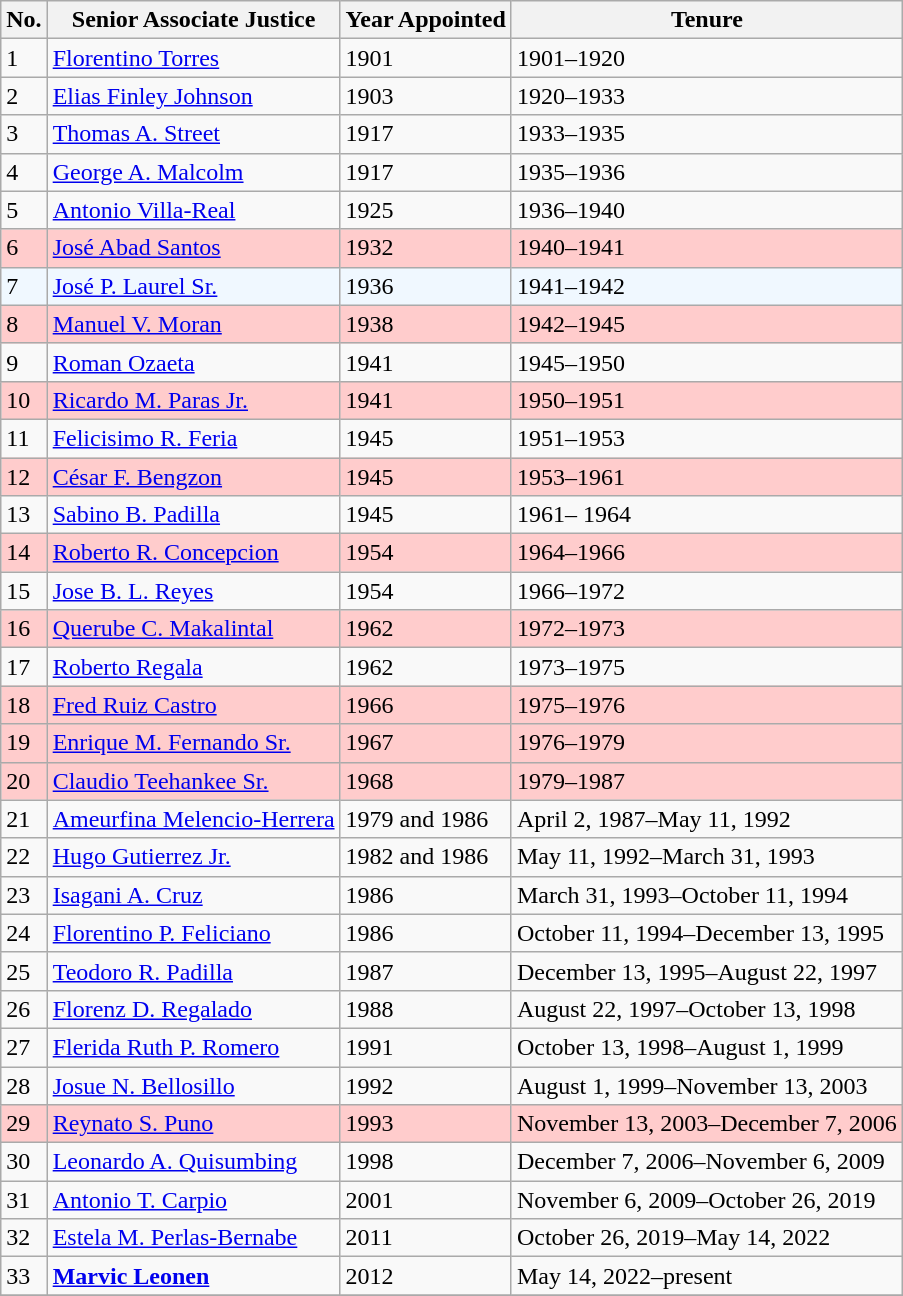<table class="wikitable">
<tr style="text-align:center"|>
<th>No.</th>
<th>Senior Associate Justice</th>
<th>Year Appointed</th>
<th>Tenure</th>
</tr>
<tr>
<td>1</td>
<td><a href='#'>Florentino Torres</a></td>
<td>1901</td>
<td>1901–1920</td>
</tr>
<tr>
<td>2</td>
<td><a href='#'>Elias Finley Johnson</a></td>
<td>1903</td>
<td>1920–1933</td>
</tr>
<tr>
<td>3</td>
<td><a href='#'>Thomas A. Street</a></td>
<td>1917</td>
<td>1933–1935</td>
</tr>
<tr>
<td>4</td>
<td><a href='#'>George A. Malcolm</a></td>
<td>1917</td>
<td>1935–1936</td>
</tr>
<tr>
<td>5</td>
<td><a href='#'>Antonio Villa-Real</a></td>
<td>1925</td>
<td>1936–1940</td>
</tr>
<tr>
<td style="background: #fcc">6</td>
<td style="background: #fcc"><a href='#'>José Abad Santos</a></td>
<td style="background: #fcc">1932</td>
<td style="background: #fcc">1940–1941</td>
</tr>
<tr>
<td style="background: #f0f8ff">7</td>
<td style="background: #f0f8ff"><a href='#'>José P. Laurel Sr.</a></td>
<td style="background: #f0f8ff">1936</td>
<td style="background: #f0f8ff">1941–1942</td>
</tr>
<tr>
<td style="background: #fcc">8</td>
<td style="background: #fcc"><a href='#'>Manuel V. Moran</a></td>
<td style="background: #fcc">1938</td>
<td style="background: #fcc">1942–1945</td>
</tr>
<tr>
<td>9</td>
<td><a href='#'>Roman Ozaeta</a></td>
<td>1941</td>
<td>1945–1950</td>
</tr>
<tr>
<td style="background: #fcc">10</td>
<td style="background: #fcc"><a href='#'>Ricardo M. Paras Jr.</a></td>
<td style="background: #fcc">1941</td>
<td style="background: #fcc">1950–1951</td>
</tr>
<tr>
<td>11</td>
<td><a href='#'>Felicisimo R. Feria</a></td>
<td>1945</td>
<td>1951–1953</td>
</tr>
<tr>
<td style="background: #fcc">12</td>
<td style="background: #fcc"><a href='#'>César F. Bengzon</a></td>
<td style="background: #fcc">1945</td>
<td style="background: #fcc">1953–1961</td>
</tr>
<tr>
<td>13</td>
<td><a href='#'>Sabino B. Padilla</a></td>
<td>1945</td>
<td>1961– 1964</td>
</tr>
<tr>
<td style="background: #fcc">14</td>
<td style="background: #fcc"><a href='#'>Roberto R. Concepcion</a></td>
<td style="background: #fcc">1954</td>
<td style="background: #fcc">1964–1966</td>
</tr>
<tr>
<td>15</td>
<td><a href='#'>Jose B. L. Reyes</a></td>
<td>1954</td>
<td>1966–1972</td>
</tr>
<tr>
<td style="background: #fcc">16</td>
<td style="background: #fcc"><a href='#'>Querube C. Makalintal</a></td>
<td style="background: #fcc">1962</td>
<td style="background: #fcc">1972–1973</td>
</tr>
<tr>
<td>17</td>
<td><a href='#'>Roberto Regala</a></td>
<td>1962</td>
<td>1973–1975</td>
</tr>
<tr>
<td style="background: #fcc">18</td>
<td style="background: #fcc"><a href='#'>Fred Ruiz Castro</a></td>
<td style="background: #fcc">1966</td>
<td style="background: #fcc">1975–1976</td>
</tr>
<tr>
<td style="background: #fcc">19</td>
<td style="background: #fcc"><a href='#'>Enrique M. Fernando Sr.</a></td>
<td style="background: #fcc">1967</td>
<td style="background: #fcc">1976–1979</td>
</tr>
<tr>
<td style="background: #fcc">20</td>
<td style="background: #fcc"><a href='#'>Claudio Teehankee Sr.</a></td>
<td style="background: #fcc">1968</td>
<td style="background: #fcc">1979–1987</td>
</tr>
<tr>
<td>21</td>
<td><a href='#'>Ameurfina Melencio-Herrera</a></td>
<td>1979 and 1986</td>
<td>April 2, 1987–May 11, 1992</td>
</tr>
<tr>
<td>22</td>
<td><a href='#'>Hugo Gutierrez Jr.</a></td>
<td>1982 and 1986</td>
<td>May 11, 1992–March 31, 1993</td>
</tr>
<tr>
<td>23</td>
<td><a href='#'>Isagani A. Cruz</a></td>
<td>1986</td>
<td>March 31, 1993–October 11, 1994</td>
</tr>
<tr>
<td>24</td>
<td><a href='#'>Florentino P. Feliciano</a></td>
<td>1986</td>
<td>October 11, 1994–December 13, 1995</td>
</tr>
<tr>
<td>25</td>
<td><a href='#'>Teodoro R. Padilla</a></td>
<td>1987</td>
<td>December 13, 1995–August 22, 1997</td>
</tr>
<tr>
<td>26</td>
<td><a href='#'>Florenz D. Regalado</a></td>
<td>1988</td>
<td>August 22, 1997–October 13, 1998</td>
</tr>
<tr>
<td>27</td>
<td><a href='#'>Flerida Ruth P. Romero</a></td>
<td>1991</td>
<td>October 13, 1998–August 1, 1999</td>
</tr>
<tr>
<td>28</td>
<td><a href='#'>Josue N. Bellosillo</a></td>
<td>1992</td>
<td>August 1, 1999–November 13, 2003</td>
</tr>
<tr>
<td style="background: #fcc">29</td>
<td style="background: #fcc"><a href='#'>Reynato S. Puno</a></td>
<td style="background: #fcc">1993</td>
<td style="background: #fcc">November 13, 2003–December 7, 2006</td>
</tr>
<tr>
<td>30</td>
<td><a href='#'>Leonardo A. Quisumbing</a></td>
<td>1998</td>
<td>December 7, 2006–November 6, 2009</td>
</tr>
<tr>
<td>31</td>
<td><a href='#'>Antonio T. Carpio</a></td>
<td>2001</td>
<td>November 6, 2009–October 26, 2019</td>
</tr>
<tr>
<td>32</td>
<td><a href='#'>Estela M. Perlas-Bernabe</a></td>
<td>2011</td>
<td>October 26, 2019–May 14, 2022</td>
</tr>
<tr>
<td>33</td>
<td><strong><a href='#'>Marvic Leonen</a></strong></td>
<td>2012</td>
<td>May 14, 2022–present</td>
</tr>
<tr>
</tr>
</table>
